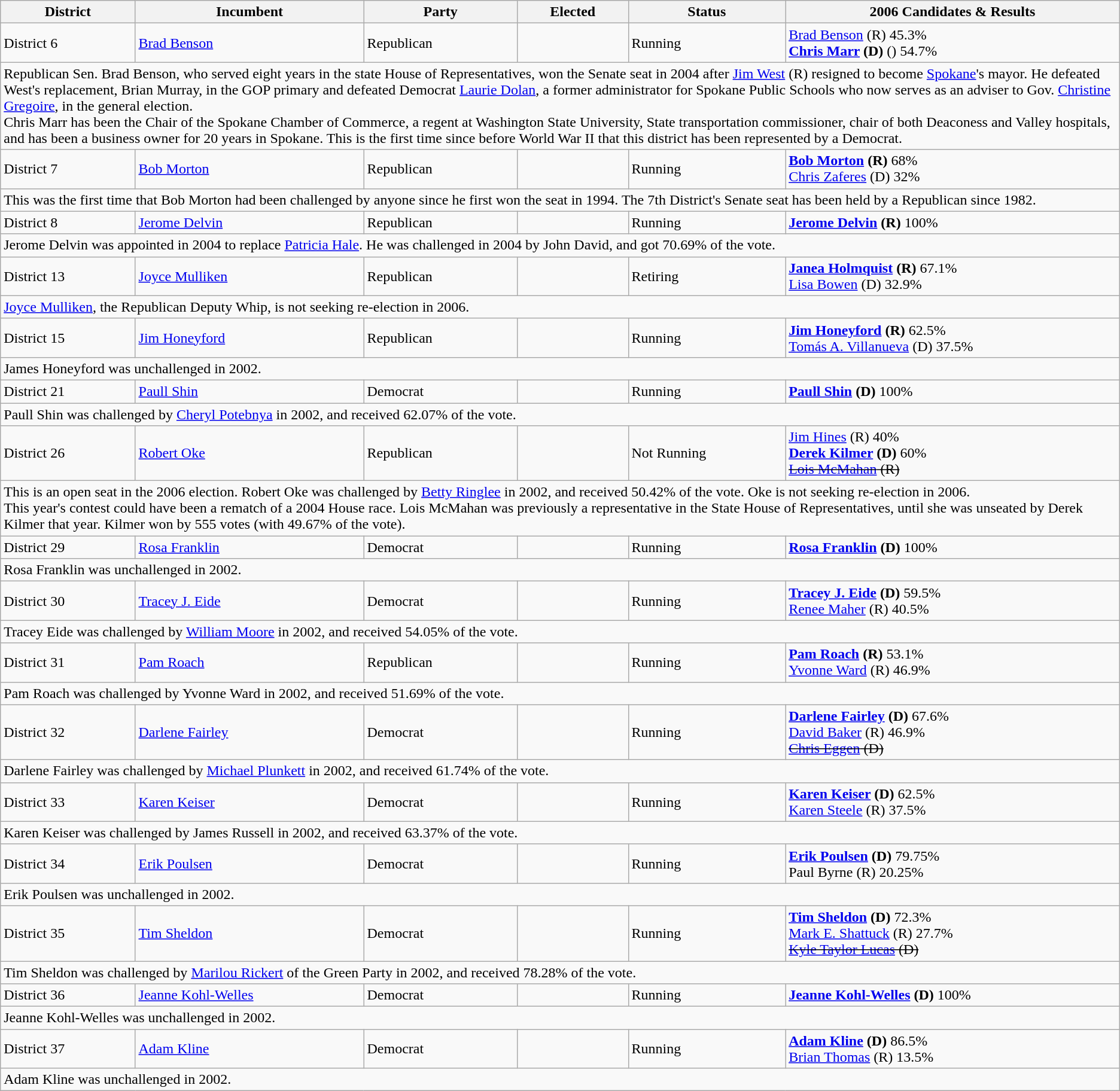<table class=wikitable>
<tr>
<th>District</th>
<th>Incumbent</th>
<th>Party</th>
<th>Elected</th>
<th>Status</th>
<th>2006 Candidates & Results</th>
</tr>
<tr>
<td>District 6</td>
<td><a href='#'>Brad Benson</a></td>
<td>Republican</td>
<td></td>
<td>Running</td>
<td><a href='#'>Brad Benson</a> (R) 45.3%<br> <strong><a href='#'>Chris Marr</a> (D)</strong> () 54.7%</td>
</tr>
<tr>
<td colspan=6>Republican Sen. Brad Benson, who served eight years in the state House of Representatives, won the Senate seat in 2004 after <a href='#'>Jim West</a> (R) resigned to become <a href='#'>Spokane</a>'s mayor. He defeated West's replacement, Brian Murray, in the GOP primary and defeated Democrat <a href='#'>Laurie Dolan</a>, a former administrator for Spokane Public Schools who now serves as an adviser to Gov. <a href='#'>Christine Gregoire</a>, in the general election.<br>Chris Marr has been the Chair of the Spokane Chamber of Commerce, a regent at Washington State University, State transportation commissioner, chair of both Deaconess and Valley hospitals, and has been a business owner for 20 years in Spokane.  This is the first time since before World War II that this district has been represented by a Democrat.</td>
</tr>
<tr>
<td>District 7</td>
<td><a href='#'>Bob Morton</a></td>
<td>Republican</td>
<td></td>
<td>Running</td>
<td><strong><a href='#'>Bob Morton</a> (R)</strong> 68% <br> <a href='#'>Chris Zaferes</a> (D) 32%</td>
</tr>
<tr>
<td colspan=6>This was the first time that Bob Morton had been challenged by anyone since he first won the seat in 1994. The 7th District's Senate seat has been held by a Republican since 1982.</td>
</tr>
<tr>
<td>District 8</td>
<td><a href='#'>Jerome Delvin</a></td>
<td>Republican</td>
<td></td>
<td>Running</td>
<td><strong><a href='#'>Jerome Delvin</a> (R)</strong> 100%</td>
</tr>
<tr>
<td colspan=6>Jerome Delvin was appointed in 2004 to replace <a href='#'>Patricia Hale</a>. He was challenged in 2004 by John David, and got 70.69% of the vote.</td>
</tr>
<tr>
<td>District 13</td>
<td><a href='#'>Joyce Mulliken</a></td>
<td>Republican</td>
<td></td>
<td>Retiring</td>
<td><strong><a href='#'>Janea Holmquist</a> (R)</strong> 67.1% <br> <a href='#'>Lisa Bowen</a> (D) 32.9%</td>
</tr>
<tr>
<td colspan=6><a href='#'>Joyce Mulliken</a>, the Republican Deputy Whip, is not seeking re-election in 2006.</td>
</tr>
<tr>
<td>District 15</td>
<td><a href='#'>Jim Honeyford</a></td>
<td>Republican</td>
<td></td>
<td>Running</td>
<td><strong><a href='#'>Jim Honeyford</a> (R)</strong> 62.5% <br> <a href='#'>Tomás A. Villanueva</a> (D) 37.5%</td>
</tr>
<tr>
<td colspan=6>James Honeyford was unchallenged in 2002.</td>
</tr>
<tr>
<td>District 21</td>
<td><a href='#'>Paull Shin</a></td>
<td>Democrat</td>
<td></td>
<td>Running</td>
<td><strong><a href='#'>Paull Shin</a> (D)</strong> 100%</td>
</tr>
<tr>
<td colspan=6>Paull Shin was challenged by <a href='#'>Cheryl Potebnya</a> in 2002, and received 62.07% of the vote.</td>
</tr>
<tr>
<td>District 26</td>
<td><a href='#'>Robert Oke</a></td>
<td>Republican</td>
<td></td>
<td>Not Running</td>
<td><a href='#'>Jim Hines</a> (R) 40% <br> <strong><a href='#'>Derek Kilmer</a> (D)</strong> 60% <br> <s><a href='#'>Lois McMahan</a> (R)</s></td>
</tr>
<tr>
<td colspan=6>This is an open seat in the 2006 election.  Robert Oke was challenged by <a href='#'>Betty Ringlee</a> in 2002, and received 50.42% of the vote. Oke is not seeking re-election in 2006.<br>This year's contest could have been a rematch of a 2004 House race.  Lois McMahan was previously a representative in the State House of Representatives, until she was unseated by Derek Kilmer that year.  Kilmer won by 555 votes (with 49.67% of the vote).</td>
</tr>
<tr>
<td>District 29</td>
<td><a href='#'>Rosa Franklin</a></td>
<td>Democrat</td>
<td></td>
<td>Running</td>
<td><strong><a href='#'>Rosa Franklin</a> (D)</strong> 100%</td>
</tr>
<tr>
<td colspan=6>Rosa Franklin was unchallenged in 2002.</td>
</tr>
<tr>
<td>District 30</td>
<td><a href='#'>Tracey J. Eide</a></td>
<td>Democrat</td>
<td></td>
<td>Running</td>
<td><strong><a href='#'>Tracey J. Eide</a> (D)</strong> 59.5% <br> <a href='#'>Renee Maher</a> (R) 40.5%</td>
</tr>
<tr>
<td colspan=6>Tracey Eide was challenged by <a href='#'>William Moore</a> in 2002, and received 54.05% of the vote.</td>
</tr>
<tr>
<td>District 31</td>
<td><a href='#'>Pam Roach</a></td>
<td>Republican</td>
<td></td>
<td>Running</td>
<td><strong><a href='#'>Pam Roach</a> (R)</strong> 53.1% <br> <a href='#'>Yvonne Ward</a> (R) 46.9%</td>
</tr>
<tr>
<td colspan=6>Pam Roach was challenged by Yvonne Ward in 2002, and received 51.69% of the vote.</td>
</tr>
<tr>
<td>District 32</td>
<td><a href='#'>Darlene Fairley</a></td>
<td>Democrat</td>
<td></td>
<td>Running</td>
<td><strong><a href='#'>Darlene Fairley</a> (D)</strong> 67.6% <br> <a href='#'>David Baker</a> (R) 46.9% <br> <s><a href='#'>Chris Eggen</a> (D)</s></td>
</tr>
<tr>
<td colspan=6>Darlene Fairley was challenged by <a href='#'>Michael Plunkett</a> in 2002, and received 61.74% of the vote.</td>
</tr>
<tr>
<td>District 33</td>
<td><a href='#'>Karen Keiser</a></td>
<td>Democrat</td>
<td></td>
<td>Running</td>
<td><strong><a href='#'>Karen Keiser</a> (D)</strong> 62.5% <br> <a href='#'>Karen Steele</a> (R) 37.5%</td>
</tr>
<tr>
<td colspan=6>Karen Keiser was challenged by James Russell in 2002, and received 63.37% of the vote.</td>
</tr>
<tr>
<td>District 34</td>
<td><a href='#'>Erik Poulsen</a></td>
<td>Democrat</td>
<td></td>
<td>Running</td>
<td><strong><a href='#'>Erik Poulsen</a> (D)</strong> 79.75% <br> Paul Byrne (R) 20.25%</td>
</tr>
<tr>
<td colspan=6>Erik Poulsen was unchallenged in 2002.</td>
</tr>
<tr>
<td>District 35</td>
<td><a href='#'>Tim Sheldon</a></td>
<td>Democrat</td>
<td></td>
<td>Running</td>
<td><strong><a href='#'>Tim Sheldon</a> (D)</strong> 72.3% <br> <a href='#'>Mark E. Shattuck</a> (R) 27.7% <br> <s><a href='#'>Kyle Taylor Lucas</a> (D)</s></td>
</tr>
<tr>
<td colspan=6>Tim Sheldon was challenged by <a href='#'>Marilou Rickert</a> of the Green Party in 2002, and received 78.28% of the vote.</td>
</tr>
<tr>
<td>District 36</td>
<td><a href='#'>Jeanne Kohl-Welles</a></td>
<td>Democrat</td>
<td></td>
<td>Running</td>
<td><strong><a href='#'>Jeanne Kohl-Welles</a> (D)</strong> 100%</td>
</tr>
<tr>
<td colspan=6>Jeanne Kohl-Welles was unchallenged in 2002.</td>
</tr>
<tr>
<td>District 37</td>
<td><a href='#'>Adam Kline</a></td>
<td>Democrat</td>
<td></td>
<td>Running</td>
<td><strong><a href='#'>Adam Kline</a> (D)</strong> 86.5% <br> <a href='#'>Brian Thomas</a> (R) 13.5%</td>
</tr>
<tr>
<td colspan=6>Adam Kline was unchallenged in 2002.</td>
</tr>
</table>
